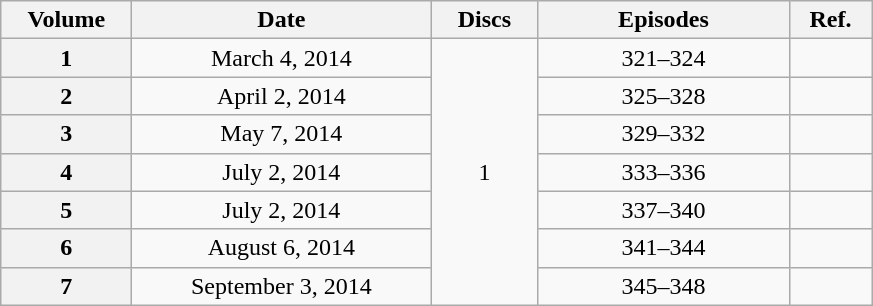<table class="wikitable" style="text-align:center;">
<tr>
<th scope="col" style="width:5em;">Volume</th>
<th scope="col" style="width:12em;">Date</th>
<th scope="col" style="width:4em;">Discs</th>
<th scope="col" style="width:10em;">Episodes</th>
<th scope="col" style="width:3em;">Ref.</th>
</tr>
<tr>
<th scope="row">1</th>
<td>March 4, 2014</td>
<td rowspan="7">1</td>
<td>321–324</td>
<td></td>
</tr>
<tr>
<th scope="row">2</th>
<td>April 2, 2014</td>
<td>325–328</td>
<td></td>
</tr>
<tr>
<th scope="row">3</th>
<td>May 7, 2014</td>
<td>329–332</td>
<td></td>
</tr>
<tr>
<th scope="row">4</th>
<td>July 2, 2014</td>
<td>333–336</td>
<td></td>
</tr>
<tr>
<th scope="row">5</th>
<td>July 2, 2014</td>
<td>337–340</td>
<td></td>
</tr>
<tr>
<th scope="row">6</th>
<td>August 6, 2014</td>
<td>341–344</td>
<td></td>
</tr>
<tr>
<th scope="row">7</th>
<td>September 3, 2014</td>
<td>345–348</td>
<td></td>
</tr>
</table>
